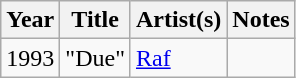<table class="wikitable plainrowheaders sortable">
<tr>
<th scope="col">Year</th>
<th scope="col">Title</th>
<th scope="col">Artist(s)</th>
<th scope="col" class="unsortable">Notes</th>
</tr>
<tr>
<td>1993</td>
<td>"Due"</td>
<td><a href='#'>Raf</a></td>
<td></td>
</tr>
</table>
